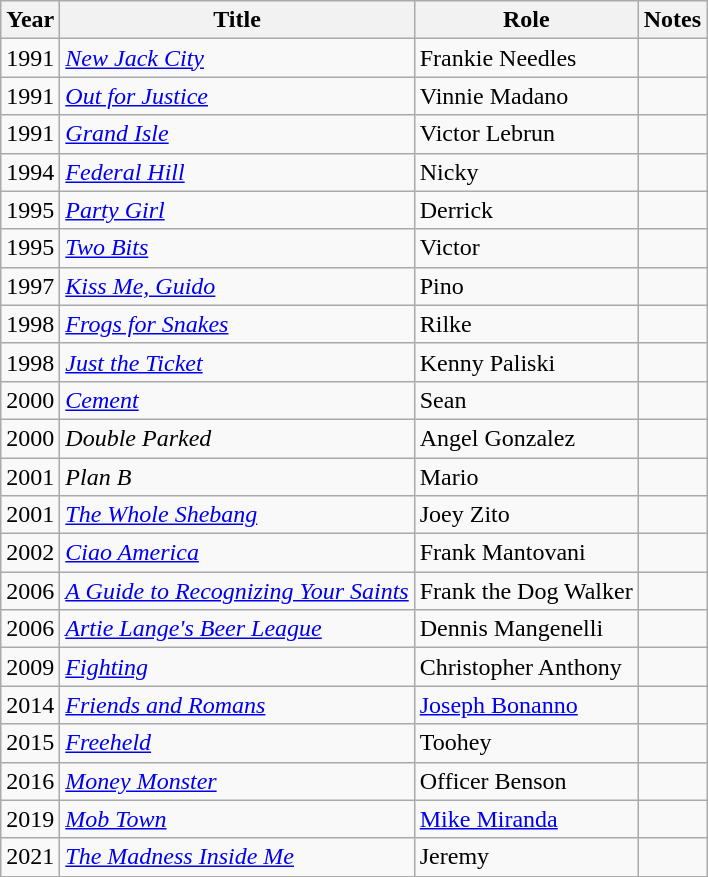<table class="wikitable sortable">
<tr>
<th>Year</th>
<th>Title</th>
<th>Role</th>
<th>Notes</th>
</tr>
<tr>
<td>1991</td>
<td><em><a href='#'>New Jack City</a></em></td>
<td>Frankie Needles</td>
<td></td>
</tr>
<tr>
<td>1991</td>
<td><em><a href='#'>Out for Justice</a></em></td>
<td>Vinnie Madano</td>
<td></td>
</tr>
<tr>
<td>1991</td>
<td><a href='#'><em>Grand Isle</em></a></td>
<td>Victor Lebrun</td>
<td></td>
</tr>
<tr>
<td>1994</td>
<td><a href='#'><em>Federal Hill</em></a></td>
<td>Nicky</td>
<td></td>
</tr>
<tr>
<td>1995</td>
<td><a href='#'><em>Party Girl</em></a></td>
<td>Derrick</td>
<td></td>
</tr>
<tr>
<td>1995</td>
<td><em><a href='#'>Two Bits</a></em></td>
<td>Victor</td>
<td></td>
</tr>
<tr>
<td>1997</td>
<td><em><a href='#'>Kiss Me, Guido</a></em></td>
<td>Pino</td>
<td></td>
</tr>
<tr>
<td>1998</td>
<td><em><a href='#'>Frogs for Snakes</a></em></td>
<td>Rilke</td>
<td></td>
</tr>
<tr>
<td>1998</td>
<td><em><a href='#'>Just the Ticket</a></em></td>
<td>Kenny Paliski</td>
<td></td>
</tr>
<tr>
<td>2000</td>
<td><a href='#'><em>Cement</em></a></td>
<td>Sean</td>
<td></td>
</tr>
<tr>
<td>2000</td>
<td><em>Double Parked</em></td>
<td>Angel Gonzalez</td>
<td></td>
</tr>
<tr>
<td>2001</td>
<td><em>Plan B</em></td>
<td>Mario</td>
<td></td>
</tr>
<tr>
<td>2001</td>
<td><a href='#'><em>The Whole Shebang</em></a></td>
<td>Joey Zito</td>
<td></td>
</tr>
<tr>
<td>2002</td>
<td><em><a href='#'>Ciao America</a></em></td>
<td>Frank Mantovani</td>
<td></td>
</tr>
<tr>
<td>2006</td>
<td><em><a href='#'>A Guide to Recognizing Your Saints</a></em></td>
<td>Frank the Dog Walker</td>
<td></td>
</tr>
<tr>
<td>2006</td>
<td><em><a href='#'>Artie Lange's Beer League</a></em></td>
<td>Dennis Mangenelli</td>
<td></td>
</tr>
<tr>
<td>2009</td>
<td><a href='#'><em>Fighting</em></a></td>
<td>Christopher Anthony</td>
<td></td>
</tr>
<tr>
<td>2014</td>
<td><em><a href='#'>Friends and Romans</a></em></td>
<td><a href='#'>Joseph Bonanno</a></td>
<td></td>
</tr>
<tr>
<td>2015</td>
<td><em><a href='#'>Freeheld</a></em></td>
<td>Toohey</td>
<td></td>
</tr>
<tr>
<td>2016</td>
<td><em><a href='#'>Money Monster</a></em></td>
<td>Officer Benson</td>
<td></td>
</tr>
<tr>
<td>2019</td>
<td><a href='#'><em>Mob Town</em></a></td>
<td><a href='#'>Mike Miranda</a></td>
<td></td>
</tr>
<tr>
<td>2021</td>
<td><em><a href='#'>The Madness Inside Me</a></em></td>
<td>Jeremy</td>
<td></td>
</tr>
</table>
